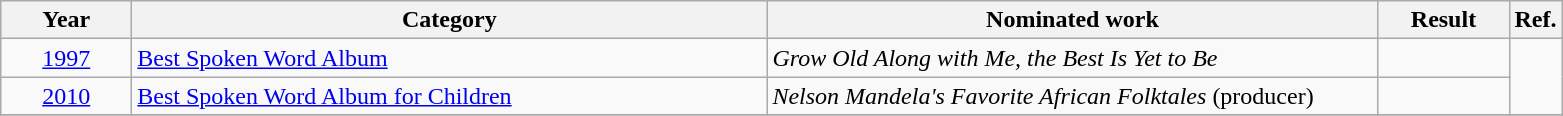<table class=wikitable>
<tr>
<th scope="col" style="width:5em;">Year</th>
<th scope="col" style="width:26em;">Category</th>
<th scope="col" style="width:25em;">Nominated work</th>
<th scope="col" style="width:5em;">Result</th>
<th>Ref.</th>
</tr>
<tr>
<td style="text-align:center;"><a href='#'>1997</a></td>
<td><a href='#'>Best Spoken Word Album</a></td>
<td><em>Grow Old Along with Me, the Best Is Yet to Be</em></td>
<td></td>
<td rowspan=2></td>
</tr>
<tr>
<td style="text-align:center;"><a href='#'>2010</a></td>
<td><a href='#'>Best Spoken Word Album for Children</a></td>
<td><em>Nelson Mandela's Favorite African Folktales</em> (producer)</td>
<td></td>
</tr>
<tr>
</tr>
</table>
